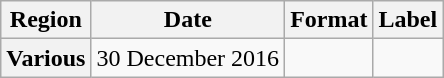<table class="wikitable plainrowheaders">
<tr>
<th scope="col">Region</th>
<th scope="col">Date</th>
<th scope="col">Format</th>
<th scope="col">Label</th>
</tr>
<tr>
<th scope="row">Various</th>
<td>30 December 2016</td>
<td></td>
<td scope="row"></td>
</tr>
</table>
